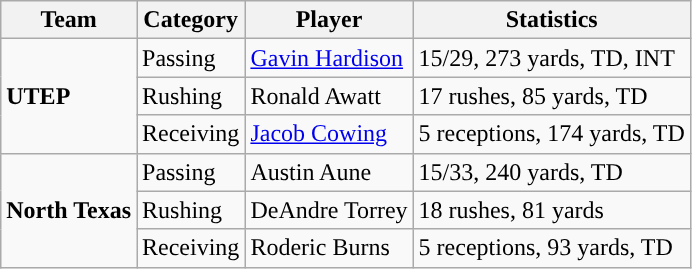<table class="wikitable" style="float: left;">
<tr>
<th>Team</th>
<th>Category</th>
<th>Player</th>
<th>Statistics</th>
</tr>
<tr>
<td rowspan=3><strong>UTEP</strong></td>
<td>Passing</td>
<td><a href='#'>Gavin Hardison</a></td>
<td>15/29, 273 yards, TD, INT</td>
</tr>
<tr>
<td>Rushing</td>
<td>Ronald Awatt</td>
<td>17 rushes, 85 yards, TD</td>
</tr>
<tr>
<td>Receiving</td>
<td><a href='#'>Jacob Cowing</a></td>
<td>5 receptions, 174 yards, TD</td>
</tr>
<tr>
<td rowspan=3><strong>North Texas</strong></td>
<td>Passing</td>
<td>Austin Aune</td>
<td>15/33, 240 yards, TD</td>
</tr>
<tr>
<td>Rushing</td>
<td>DeAndre Torrey</td>
<td>18 rushes, 81 yards</td>
</tr>
<tr>
<td>Receiving</td>
<td>Roderic Burns</td>
<td>5 receptions, 93 yards, TD</td>
</tr>
</table>
